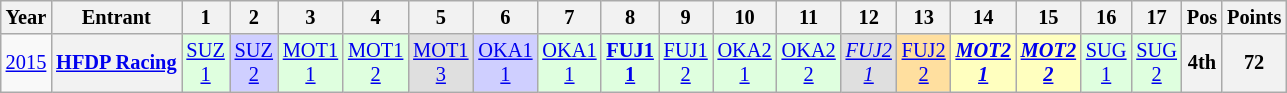<table class="wikitable" style="text-align:center; font-size:85%">
<tr>
<th>Year</th>
<th>Entrant</th>
<th>1</th>
<th>2</th>
<th>3</th>
<th>4</th>
<th>5</th>
<th>6</th>
<th>7</th>
<th>8</th>
<th>9</th>
<th>10</th>
<th>11</th>
<th>12</th>
<th>13</th>
<th>14</th>
<th>15</th>
<th>16</th>
<th>17</th>
<th>Pos</th>
<th>Points</th>
</tr>
<tr>
<td><a href='#'>2015</a></td>
<th nowrap><a href='#'>HFDP Racing</a></th>
<td style="background:#DFFFDF;"><a href='#'>SUZ<br>1</a><br></td>
<td style="background:#CFCFFF;"><a href='#'>SUZ<br>2</a><br></td>
<td style="background:#DFFFDF;"><a href='#'>MOT1<br>1</a><br></td>
<td style="background:#DFFFDF;"><a href='#'>MOT1<br>2</a><br></td>
<td style="background:#DFDFDF;"><a href='#'>MOT1<br>3</a><br></td>
<td style="background:#CFCFFF;"><a href='#'>OKA1<br>1</a><br></td>
<td style="background:#DFFFDF;"><a href='#'>OKA1<br>1</a><br></td>
<td style="background:#DFFFDF;"><strong><a href='#'>FUJ1<br>1</a></strong><br></td>
<td style="background:#DFFFDF;"><a href='#'>FUJ1<br>2</a><br></td>
<td style="background:#DFFFDF;"><a href='#'>OKA2<br>1</a><br></td>
<td style="background:#DFFFDF;"><a href='#'>OKA2<br>2</a><br></td>
<td style="background:#DFDFDF;"><em><a href='#'>FUJ2<br>1</a></em><br></td>
<td style="background:#FFDF9F;"><a href='#'>FUJ2<br>2</a><br></td>
<td style="background:#FFFFBF;"><strong><em><a href='#'>MOT2<br>1</a></em></strong><br></td>
<td style="background:#FFFFBF;"><strong><em><a href='#'>MOT2<br>2</a></em></strong><br></td>
<td style="background:#DFFFDF;"><a href='#'>SUG<br>1</a><br></td>
<td style="background:#DFFFDF;"><a href='#'>SUG<br>2</a><br></td>
<th>4th</th>
<th>72</th>
</tr>
</table>
